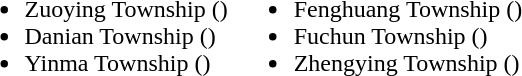<table>
<tr>
<td valign="top"><br><ul><li>Zuoying Township ()</li><li>Danian Township ()</li><li>Yinma Township ()</li></ul></td>
<td valign="top"><br><ul><li>Fenghuang Township ()</li><li>Fuchun Township ()</li><li>Zhengying Township ()</li></ul></td>
</tr>
</table>
